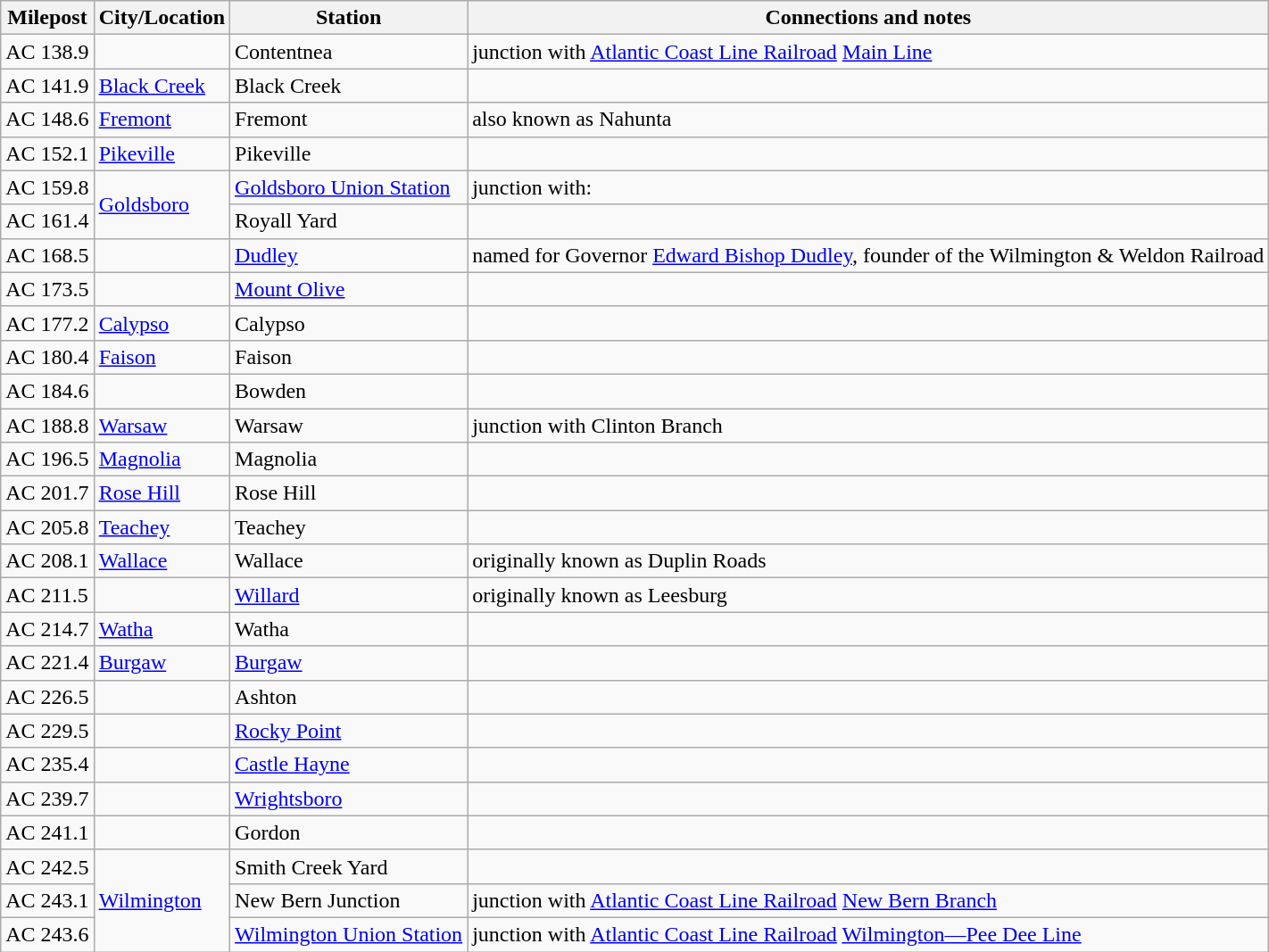<table class="wikitable">
<tr>
<th>Milepost</th>
<th>City/Location</th>
<th>Station</th>
<th>Connections and notes</th>
</tr>
<tr>
<td>AC 138.9</td>
<td></td>
<td>Contentnea</td>
<td>junction with <a href='#'>Atlantic Coast Line Railroad</a> <a href='#'>Main Line</a></td>
</tr>
<tr>
<td>AC 141.9</td>
<td><a href='#'>Black Creek</a></td>
<td>Black Creek</td>
<td></td>
</tr>
<tr>
<td>AC 148.6</td>
<td><a href='#'>Fremont</a></td>
<td>Fremont</td>
<td>also known as Nahunta</td>
</tr>
<tr>
<td>AC 152.1</td>
<td><a href='#'>Pikeville</a></td>
<td>Pikeville</td>
<td></td>
</tr>
<tr>
<td>AC 159.8</td>
<td ! rowspan="2"><a href='#'>Goldsboro</a></td>
<td><a href='#'>Goldsboro Union Station</a></td>
<td>junction with:<br></td>
</tr>
<tr>
<td>AC 161.4</td>
<td>Royall Yard</td>
<td></td>
</tr>
<tr>
<td>AC 168.5</td>
<td></td>
<td><a href='#'>Dudley</a></td>
<td>named for Governor <a href='#'>Edward Bishop Dudley</a>, founder of the Wilmington & Weldon Railroad</td>
</tr>
<tr>
<td>AC 173.5</td>
<td></td>
<td><a href='#'>Mount Olive</a></td>
<td></td>
</tr>
<tr>
<td>AC 177.2</td>
<td><a href='#'>Calypso</a></td>
<td>Calypso</td>
<td></td>
</tr>
<tr>
<td>AC 180.4</td>
<td><a href='#'>Faison</a></td>
<td>Faison</td>
<td></td>
</tr>
<tr>
<td>AC 184.6</td>
<td></td>
<td>Bowden</td>
<td></td>
</tr>
<tr>
<td>AC 188.8</td>
<td><a href='#'>Warsaw</a></td>
<td>Warsaw</td>
<td>junction with Clinton Branch</td>
</tr>
<tr>
<td>AC 196.5</td>
<td><a href='#'>Magnolia</a></td>
<td>Magnolia</td>
<td></td>
</tr>
<tr>
<td>AC 201.7</td>
<td><a href='#'>Rose Hill</a></td>
<td>Rose Hill</td>
<td></td>
</tr>
<tr>
<td>AC 205.8</td>
<td><a href='#'>Teachey</a></td>
<td>Teachey</td>
<td></td>
</tr>
<tr>
<td>AC 208.1</td>
<td><a href='#'>Wallace</a></td>
<td>Wallace</td>
<td>originally known as Duplin Roads</td>
</tr>
<tr>
<td>AC 211.5</td>
<td></td>
<td><a href='#'>Willard</a></td>
<td>originally known as Leesburg</td>
</tr>
<tr>
<td>AC 214.7</td>
<td><a href='#'>Watha</a></td>
<td>Watha</td>
<td></td>
</tr>
<tr>
<td>AC 221.4</td>
<td><a href='#'>Burgaw</a></td>
<td><a href='#'>Burgaw</a></td>
<td></td>
</tr>
<tr>
<td>AC 226.5</td>
<td></td>
<td>Ashton</td>
<td></td>
</tr>
<tr>
<td>AC 229.5</td>
<td></td>
<td><a href='#'>Rocky Point</a></td>
<td></td>
</tr>
<tr>
<td>AC 235.4</td>
<td></td>
<td><a href='#'>Castle Hayne</a></td>
<td></td>
</tr>
<tr>
<td>AC 239.7</td>
<td></td>
<td><a href='#'>Wrightsboro</a></td>
<td></td>
</tr>
<tr>
<td>AC 241.1</td>
<td></td>
<td>Gordon</td>
<td></td>
</tr>
<tr>
<td>AC 242.5</td>
<td ! rowspan="3"><a href='#'>Wilmington</a></td>
<td>Smith Creek Yard</td>
<td></td>
</tr>
<tr>
<td>AC 243.1</td>
<td>New Bern Junction</td>
<td>junction with <a href='#'>Atlantic Coast Line Railroad</a> <a href='#'>New Bern Branch</a></td>
</tr>
<tr>
<td>AC 243.6</td>
<td><a href='#'>Wilmington Union Station</a></td>
<td>junction with <a href='#'>Atlantic Coast Line Railroad</a> <a href='#'>Wilmington—Pee Dee Line</a></td>
</tr>
</table>
